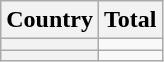<table class="sortable wikitable plainrowheaders">
<tr>
<th scope="col">Country</th>
<th scope="col">Total</th>
</tr>
<tr>
<th scope="row"></th>
<td align="center"></td>
</tr>
<tr>
<th scope="row"></th>
<td align="center"></td>
</tr>
</table>
